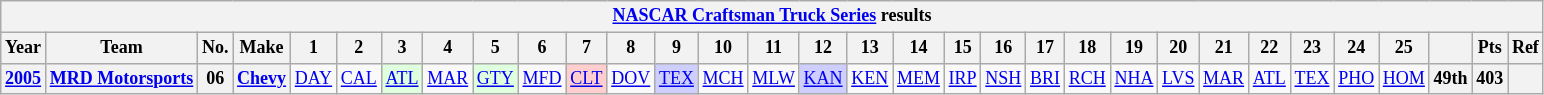<table class="wikitable" style="text-align:center; font-size:75%">
<tr>
<th colspan=32><a href='#'>NASCAR Craftsman Truck Series</a> results</th>
</tr>
<tr>
<th>Year</th>
<th>Team</th>
<th>No.</th>
<th>Make</th>
<th>1</th>
<th>2</th>
<th>3</th>
<th>4</th>
<th>5</th>
<th>6</th>
<th>7</th>
<th>8</th>
<th>9</th>
<th>10</th>
<th>11</th>
<th>12</th>
<th>13</th>
<th>14</th>
<th>15</th>
<th>16</th>
<th>17</th>
<th>18</th>
<th>19</th>
<th>20</th>
<th>21</th>
<th>22</th>
<th>23</th>
<th>24</th>
<th>25</th>
<th></th>
<th>Pts</th>
<th>Ref</th>
</tr>
<tr>
<th><a href='#'>2005</a></th>
<th><a href='#'>MRD Motorsports</a></th>
<th>06</th>
<th><a href='#'>Chevy</a></th>
<td><a href='#'>DAY</a></td>
<td><a href='#'>CAL</a></td>
<td style="background:#DFFFDF;"><a href='#'>ATL</a><br></td>
<td><a href='#'>MAR</a></td>
<td style="background:#DFFFDF;"><a href='#'>GTY</a><br></td>
<td><a href='#'>MFD</a></td>
<td style="background:#FFCFCF;"><a href='#'>CLT</a><br></td>
<td><a href='#'>DOV</a></td>
<td style="background:#CFCFFF;"><a href='#'>TEX</a><br></td>
<td><a href='#'>MCH</a></td>
<td><a href='#'>MLW</a></td>
<td style="background:#CFCFFF;"><a href='#'>KAN</a><br></td>
<td><a href='#'>KEN</a></td>
<td><a href='#'>MEM</a></td>
<td><a href='#'>IRP</a></td>
<td><a href='#'>NSH</a></td>
<td><a href='#'>BRI</a></td>
<td><a href='#'>RCH</a></td>
<td><a href='#'>NHA</a></td>
<td><a href='#'>LVS</a></td>
<td><a href='#'>MAR</a></td>
<td><a href='#'>ATL</a></td>
<td><a href='#'>TEX</a></td>
<td><a href='#'>PHO</a></td>
<td><a href='#'>HOM</a></td>
<th>49th</th>
<th>403</th>
<th></th>
</tr>
</table>
